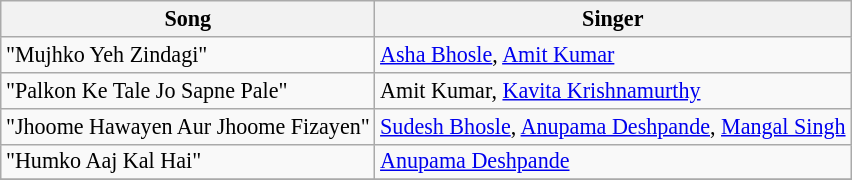<table class="wikitable" style="font-size:92%">
<tr>
<th>Song</th>
<th>Singer</th>
</tr>
<tr>
<td>"Mujhko Yeh Zindagi"</td>
<td><a href='#'>Asha Bhosle</a>, <a href='#'>Amit Kumar</a></td>
</tr>
<tr>
<td>"Palkon Ke Tale Jo Sapne Pale"</td>
<td>Amit Kumar, <a href='#'>Kavita Krishnamurthy</a></td>
</tr>
<tr>
<td>"Jhoome Hawayen Aur Jhoome Fizayen"</td>
<td><a href='#'>Sudesh Bhosle</a>, <a href='#'>Anupama Deshpande</a>, <a href='#'>Mangal Singh</a></td>
</tr>
<tr>
<td>"Humko Aaj Kal Hai"</td>
<td><a href='#'>Anupama Deshpande</a></td>
</tr>
<tr>
</tr>
</table>
